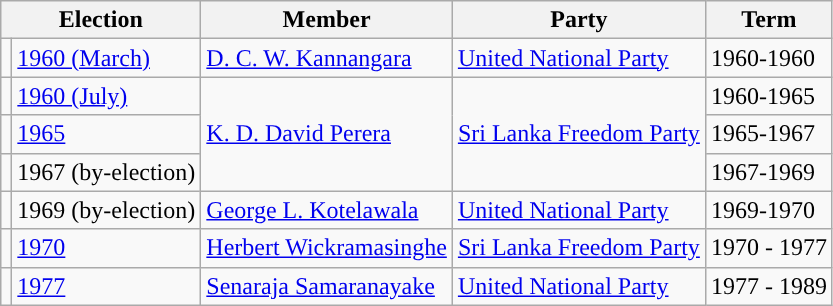<table class="wikitable">
<tr>
<th colspan="2">Election</th>
<th>Member</th>
<th>Party</th>
<th>Term</th>
</tr>
<tr>
<td style="background-color: "></td>
<td><a href='#'>1960 (March)</a></td>
<td><a href='#'>D. C. W. Kannangara</a></td>
<td><a href='#'>United National Party</a></td>
<td>1960-1960</td>
</tr>
<tr>
<td style="background-color: "></td>
<td><a href='#'>1960 (July)</a></td>
<td rowspan=3><a href='#'>K. D. David Perera</a></td>
<td rowspan=3><a href='#'>Sri Lanka Freedom Party</a></td>
<td>1960-1965</td>
</tr>
<tr>
<td style="background-color: "></td>
<td><a href='#'>1965</a></td>
<td>1965-1967</td>
</tr>
<tr>
<td style="background-color: "></td>
<td>1967 (by-election)</td>
<td>1967-1969</td>
</tr>
<tr>
<td style="background-color: "></td>
<td>1969 (by-election)</td>
<td><a href='#'>George L. Kotelawala</a></td>
<td><a href='#'>United National Party</a></td>
<td>1969-1970</td>
</tr>
<tr>
<td style="background-color: "></td>
<td><a href='#'>1970</a></td>
<td><a href='#'>Herbert Wickramasinghe</a></td>
<td><a href='#'>Sri Lanka Freedom Party</a></td>
<td>1970 - 1977</td>
</tr>
<tr>
<td style="background-color: "></td>
<td><a href='#'>1977</a></td>
<td><a href='#'>Senaraja Samaranayake</a></td>
<td><a href='#'>United National Party</a></td>
<td>1977 - 1989</td>
</tr>
</table>
